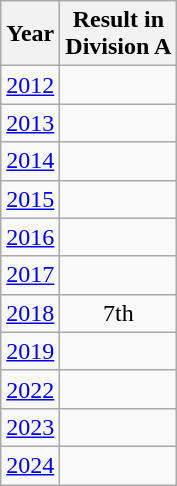<table class="wikitable" style="text-align:center">
<tr>
<th>Year</th>
<th>Result in<br>Division A</th>
</tr>
<tr>
<td><a href='#'>2012</a></td>
<td></td>
</tr>
<tr>
<td><a href='#'>2013</a></td>
<td></td>
</tr>
<tr>
<td><a href='#'>2014</a></td>
<td></td>
</tr>
<tr>
<td><a href='#'>2015</a></td>
<td></td>
</tr>
<tr>
<td><a href='#'>2016</a></td>
<td></td>
</tr>
<tr>
<td><a href='#'>2017</a></td>
<td></td>
</tr>
<tr>
<td><a href='#'>2018</a></td>
<td>7th</td>
</tr>
<tr>
<td><a href='#'>2019</a></td>
<td></td>
</tr>
<tr>
<td><a href='#'>2022</a></td>
<td></td>
</tr>
<tr>
<td><a href='#'>2023</a></td>
<td></td>
</tr>
<tr>
<td><a href='#'>2024</a></td>
<td></td>
</tr>
</table>
